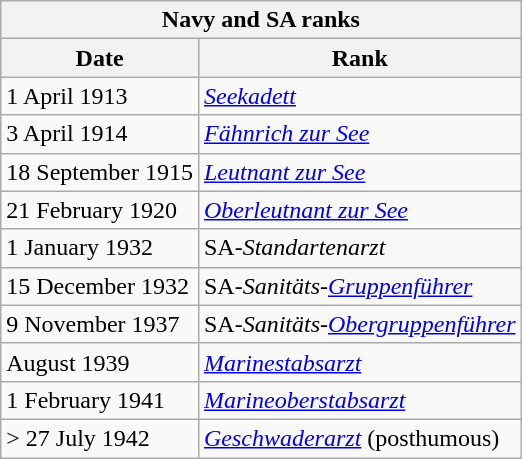<table class="wikitable float-right">
<tr>
<th colspan="2">Navy and SA ranks</th>
</tr>
<tr>
<th>Date</th>
<th>Rank</th>
</tr>
<tr>
<td>1 April 1913</td>
<td><em><a href='#'>Seekadett</a></em></td>
</tr>
<tr>
<td>3 April 1914</td>
<td><em><a href='#'>Fähnrich zur See</a></em></td>
</tr>
<tr>
<td>18 September 1915</td>
<td><em><a href='#'>Leutnant zur See</a></em></td>
</tr>
<tr>
<td>21 February 1920</td>
<td><em><a href='#'>Oberleutnant zur See</a></em></td>
</tr>
<tr>
<td>1 January 1932</td>
<td>SA-<em>Standartenarzt</em></td>
</tr>
<tr>
<td>15 December 1932</td>
<td>SA-<em>Sanitäts-<a href='#'>Gruppenführer</a></em></td>
</tr>
<tr>
<td>9 November 1937</td>
<td>SA-<em>Sanitäts-<a href='#'>Obergruppenführer</a></em></td>
</tr>
<tr>
<td>August 1939</td>
<td><em><a href='#'>Marinestabsarzt</a></em></td>
</tr>
<tr>
<td>1 February 1941</td>
<td><em><a href='#'>Marineoberstabsarzt</a></em></td>
</tr>
<tr>
<td>> 27 July 1942</td>
<td><em><a href='#'>Geschwaderarzt</a></em> (posthumous)</td>
</tr>
</table>
